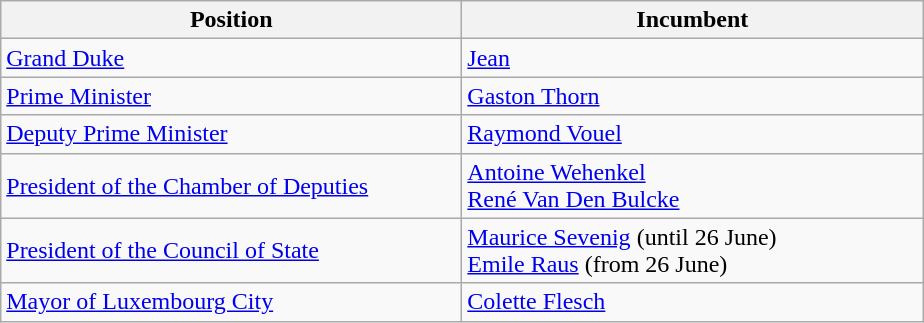<table class="wikitable">
<tr>
<th width="300">Position</th>
<th width="300">Incumbent</th>
</tr>
<tr>
<td><a href='#'>Grand Duke</a></td>
<td><a href='#'>Jean</a></td>
</tr>
<tr>
<td><a href='#'>Prime Minister</a></td>
<td><a href='#'>Gaston Thorn</a></td>
</tr>
<tr>
<td><a href='#'>Deputy Prime Minister</a></td>
<td><a href='#'>Raymond Vouel</a></td>
</tr>
<tr>
<td><a href='#'>President of the Chamber of Deputies</a></td>
<td><a href='#'>Antoine Wehenkel</a> <br> <a href='#'>René Van Den Bulcke</a></td>
</tr>
<tr>
<td><a href='#'>President of the Council of State</a></td>
<td><a href='#'>Maurice Sevenig</a> (until 26 June) <br> <a href='#'>Emile Raus</a> (from 26 June)</td>
</tr>
<tr>
<td><a href='#'>Mayor of Luxembourg City</a></td>
<td><a href='#'>Colette Flesch</a></td>
</tr>
</table>
